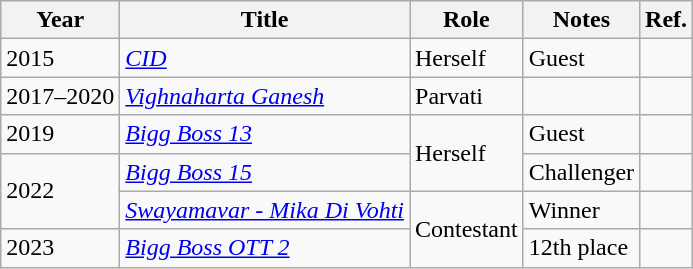<table class="wikitable sortable">
<tr>
<th>Year</th>
<th>Title</th>
<th>Role</th>
<th>Notes</th>
<th>Ref.</th>
</tr>
<tr>
<td>2015</td>
<td><em><a href='#'>CID</a></em></td>
<td>Herself</td>
<td>Guest</td>
<td></td>
</tr>
<tr>
<td>2017–2020</td>
<td><em><a href='#'>Vighnaharta Ganesh</a></em></td>
<td>Parvati</td>
<td></td>
<td></td>
</tr>
<tr>
<td>2019</td>
<td><em><a href='#'>Bigg Boss 13</a></em></td>
<td rowspan="2">Herself</td>
<td>Guest</td>
<td></td>
</tr>
<tr>
<td rowspan="2">2022</td>
<td><em><a href='#'>Bigg Boss 15</a></em></td>
<td>Challenger</td>
<td></td>
</tr>
<tr>
<td><a href='#'><em>Swayamavar - Mika Di Vohti</em></a></td>
<td rowspan="2">Contestant</td>
<td>Winner</td>
<td></td>
</tr>
<tr>
<td>2023</td>
<td><em><a href='#'>Bigg Boss OTT 2</a></em></td>
<td>12th place</td>
<td></td>
</tr>
</table>
